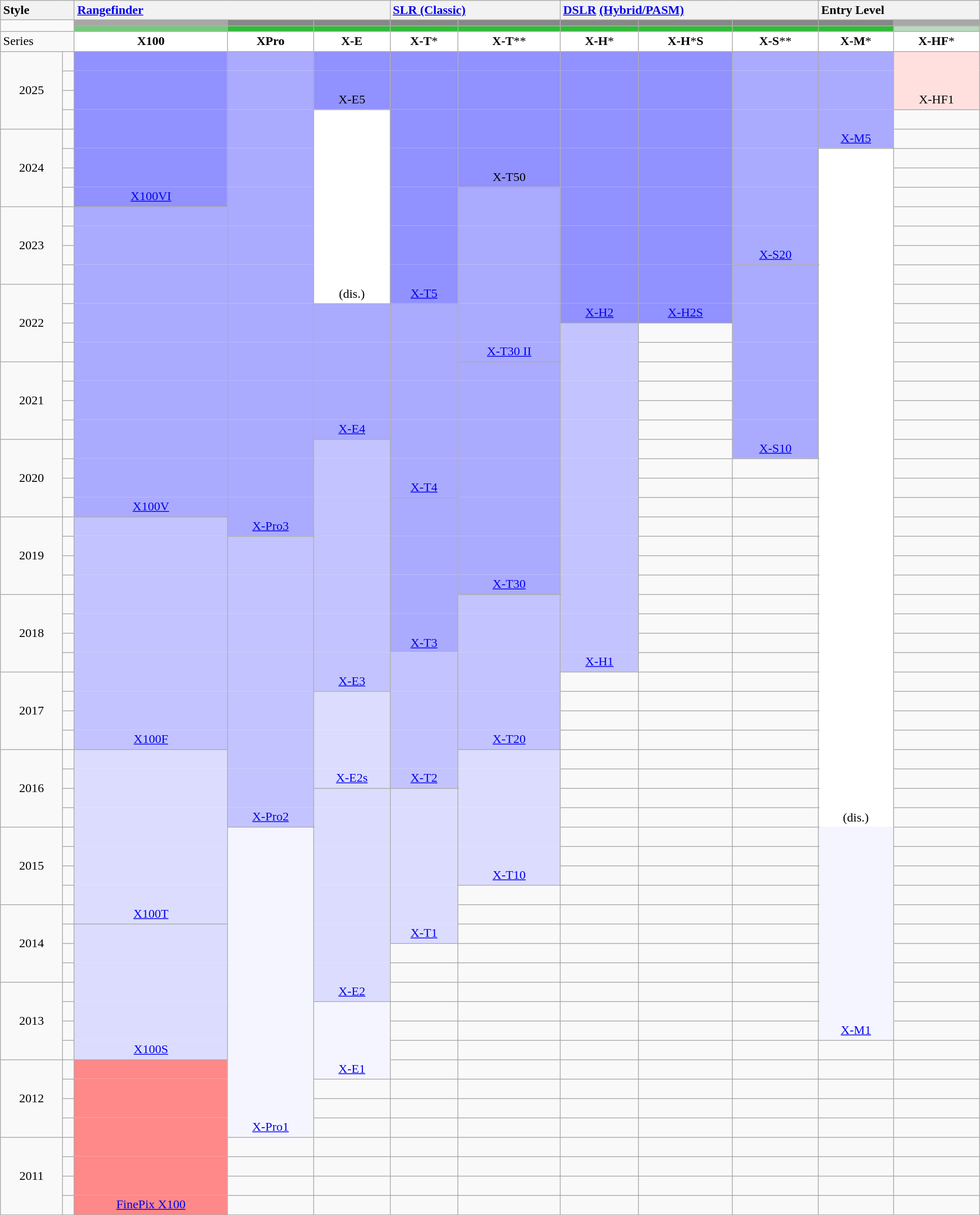<table class="wikitable mw-collapsible" style="width: 100%;">
<tr>
<th colspan="4"  style="text-align: left;">Style</th>
<th colspan="30" style="text-align: left;"><a href='#'>Rangefinder</a></th>
<th colspan="20" style="text-align: left;"><a href='#'>SLR (Classic)</a></th>
<th colspan="30" style="text-align: left;"><a href='#'>DSLR</a> <a href='#'>(Hybrid/PASM)</a></th>
<th colspan="20" style="text-align: left;">Entry Level</th>
</tr>
<tr>
<td rowspan="2" colspan="4"></td>
<td colspan="10" style="background:#a7a7a7"></td>
<td colspan="10" style="background:#878787"></td>
<td colspan="10" style="background:#878787"></td>
<td colspan="10" style="background:#878787"></td>
<td colspan="10" style="background:#878787"></td>
<td colspan="10" style="background:#878787"></td>
<td colspan="10" style="background:#878787"></td>
<td colspan="10" style="background:#878787"></td>
<td colspan="10" style="background:#878787"></td>
<td colspan="10" style="background:#a7a7a7"></td>
</tr>
<tr colspan="4"|>
<td colspan="10" style="background:#74cb79"></td>
<td colspan="10" style="background:#2ebd36"></td>
<td colspan="10" style="background:#2ebd36"></td>
<td colspan="10" style="background:#2ebd36"></td>
<td colspan="10" style="background:#2ebd36"></td>
<td colspan="10" style="background:#2ebd36"></td>
<td colspan="10" style="background:#2ebd36"></td>
<td colspan="10" style="background:#2ebd36"></td>
<td colspan="10" style="background:#2ebd36"></td>
<td colspan="10" style="background:#bad9bc"></td>
</tr>
<tr>
<td rowspan="1" colspan="4">Series</td>
<td colspan="10" style="background:#FFFFFF; text-align: center;"><strong>X100</strong></td>
<td colspan="10" style="background:#FFFFFF; text-align: center;"><strong>XPro</strong></td>
<td colspan="10" style="background:#FFFFFF; text-align: center;"><strong>X-E</strong></td>
<td colspan="10" style="background:#FFFFFF; text-align: center;"><strong>X-T</strong>*</td>
<td colspan="10" style="background:#FFFFFF; text-align: center;"><strong>X-T</strong>**</td>
<td colspan="10" style="background:#FFFFFF; text-align: center;"><strong>X-H</strong>*</td>
<td colspan="10" style="background:#FFFFFF; text-align: center;"><strong>X-H</strong>*<strong>S</strong></td>
<td colspan="10" style="background:#FFFFFF; text-align: center;"><strong>X-S</strong>**</td>
<td colspan="10" style="background:#FFFFFF; text-align: center;"><strong>X-M</strong>*</td>
<td colspan="10" style="background:#FFFFFF; text-align: center;"><strong>X-HF</strong>*</td>
</tr>
<tr style="height:25px; text-align:center; white-space:nowrap;">
<td rowspan="4" colspan="3">2025</td>
<td colspan="1"></td>
<td colspan="10" style="background:#9191FF; border-top:none; border-bottom:none;"></td>
<td colspan="10" style="background:#aaaaff; border-top:none; border-bottom:none;"></td>
<td colspan="10" style="background:#9191FF; border-top:none; border-bottom:none;"></td>
<td colspan="10" style="background:#9191FF; border-top:none; border-bottom:none;"></td>
<td colspan="10" style="background:#9191FF; border-top:none; border-bottom:none;"></td>
<td colspan="10" style="background:#9191FF; border-top:none; border-bottom:none;"></td>
<td colspan="10" style="background:#9191FF; border-top:none; border-bottom:none;"></td>
<td colspan="10" style="background:#aaaaff; border-top:none; border-bottom:none;"></td>
<td colspan="10" style="background:#aaaaff; border-top:none; border-bottom:none;"></td>
<td colspan="10" style="background:#ffe0df; border-top:none; border-bottom:none;"></td>
</tr>
<tr style="height:25px; text-align:center; white-space:nowrap;">
<td colspan="1"></td>
<td colspan="10" style="background:#9191FF; border-top:none; border-bottom:none;"></td>
<td colspan="10" style="background:#aaaaff; border-top:none; border-bottom:none;"></td>
<td colspan="10" style="background:#9191FF; border-top:none; border-bottom:none;"></td>
<td colspan="10" style="background:#9191FF; border-top:none; border-bottom:none;"></td>
<td colspan="10" style="background:#9191FF; border-top:none; border-bottom:none;"></td>
<td colspan="10" style="background:#9191FF; border-top:none; border-bottom:none;"></td>
<td colspan="10" style="background:#9191FF; border-top:none; border-bottom:none;"></td>
<td colspan="10" style="background:#aaaaff; border-top:none; border-bottom:none;"></td>
<td colspan="10" style="background:#aaaaff; border-top:none; border-bottom:none;"></td>
<td colspan="10" style="background:#ffe0df; border-top:none; border-bottom:none;"></td>
</tr>
<tr style="height:25px; text-align:center; white-space:nowrap;">
<td colspan="1"></td>
<td colspan="10" style="background:#9191FF; border-top:none; border-bottom:none;"></td>
<td colspan="10" style="background:#aaaaff; border-top:none; border-bottom:none;"></td>
<td colspan="10" style="background:#9191FF; border-top:none;">X-E5</td>
<td colspan="10" style="background:#9191FF; border-top:none; border-bottom:none;"></td>
<td colspan="10" style="background:#9191FF; border-top:none; border-bottom:none;"></td>
<td colspan="10" style="background:#9191FF; border-top:none; border-bottom:none;"></td>
<td colspan="10" style="background:#9191FF; border-top:none; border-bottom:none;"></td>
<td colspan="10" style="background:#aaaaff; border-top:none; border-bottom:none;"></td>
<td colspan="10" style="background:#aaaaff; border-top:none; border-bottom:none;"></td>
<td colspan="10" style="background:#ffe0df; border-top:none;">X-HF1</td>
</tr>
<tr style="height:25px; text-align:center; white-space:nowrap;">
<td colspan="1"></td>
<td colspan="10" style="background:#9191FF; border-top:none; border-bottom:none;"></td>
<td colspan="10" style="background:#aaaaff; border-top:none; border-bottom:none;"></td>
<td colspan="10" style="background:#ffffff; border-top:none; border-bottom:none;"></td>
<td colspan="10" style="background:#9191FF; border-top:none; border-bottom:none;"></td>
<td colspan="10" style="background:#9191FF; border-top:none; border-bottom:none;"></td>
<td colspan="10" style="background:#9191FF; border-top:none; border-bottom:none;"></td>
<td colspan="10" style="background:#9191FF; border-top:none; border-bottom:none;"></td>
<td colspan="10" style="background:#aaaaff; border-top:none; border-bottom:none;"></td>
<td colspan="10" style="background:#aaaaff; border-top:none; border-bottom:none;"></td>
<td colspan="10"></td>
</tr>
<tr style="height:25px; text-align:center; white-space:nowrap;">
<td rowspan="4" colspan="3">2024</td>
<td colspan="1"></td>
<td colspan="10" style="background:#9191FF; border-top:none; border-bottom:none;"></td>
<td colspan="10" style="background:#aaaaff; border-top:none; border-bottom:none;"></td>
<td colspan="10" style="background:#ffffff; border-top:none; border-bottom:none;"></td>
<td colspan="10" style="background:#9191FF; border-top:none; border-bottom:none;"></td>
<td colspan="10" style="background:#9191FF; border-top:none; border-bottom:none;"></td>
<td colspan="10" style="background:#9191FF; border-top:none; border-bottom:none;"></td>
<td colspan="10" style="background:#9191FF; border-top:none; border-bottom:none;"></td>
<td colspan="10" style="background:#aaaaff; border-top:none; border-bottom:none;"></td>
<td colspan="10" style="background:#aaaaff; border-top:none;"><a href='#'>X-M5</a></td>
<td colspan="10"></td>
</tr>
<tr style="height:25px; text-align:center; white-space:nowrap;">
<td colspan="1"></td>
<td colspan="10" style="background:#9191FF; border-top:none; border-bottom:none;"></td>
<td colspan="10" style="background:#aaaaff; border-top:none; border-bottom:none;"></td>
<td colspan="10" style="background:#ffffff; border-top:none; border-bottom:none;"></td>
<td colspan="10" style="background:#9191FF; border-top:none; border-bottom:none;"></td>
<td colspan="10" style="background:#9191FF; border-top:none; border-bottom:none;"></td>
<td colspan="10" style="background:#9191FF; border-top:none; border-bottom:none;"></td>
<td colspan="10" style="background:#9191FF; border-top:none; border-bottom:none;"></td>
<td colspan="10" style="background:#aaaaff; border-top:none; border-bottom:none;"></td>
<td colspan="10" style="background:#ffffff; border-top:none; border-bottom:none;"></td>
<td colspan="10"></td>
</tr>
<tr style="height:25px; text-align:center; white-space:nowrap;">
<td colspan="1"></td>
<td colspan="10" style="background:#9191FF; border-top:none; border-bottom:none;"></td>
<td colspan="10" style="background:#aaaaff; border-top:none; border-bottom:none;"></td>
<td colspan="10" style="background:#ffffff; border-top:none; border-bottom:none;"></td>
<td colspan="10" style="background:#9191FF; border-top:none; border-bottom:none;"></td>
<td colspan="10" style="background:#9191FF; border-top:none;">X-T50</td>
<td colspan="10" style="background:#9191FF; border-top:none; border-bottom:none;"></td>
<td colspan="10" style="background:#9191FF; border-top:none; border-bottom:none;"></td>
<td colspan="10" style="background:#aaaaff; border-top:none; border-bottom:none;"></td>
<td colspan="10" style="background:#ffffff; border-top:none; border-bottom:none;"></td>
<td colspan="10"></td>
</tr>
<tr style="height:25px; text-align:center; white-space:nowrap;">
<td colspan="1"></td>
<td colspan="10" style="background:#9191FF; border-top:none;"><a href='#'>X100VI</a></td>
<td colspan="10" style="background:#aaaaff; border-top:none; border-bottom:none;"></td>
<td colspan="10" style="background:#ffffff; border-top:none; border-bottom:none;"></td>
<td colspan="10" style="background:#9191FF; border-top:none; border-bottom:none;"></td>
<td colspan="10" style="background:#aaaaff; border-top:none; border-bottom:none;"></td>
<td colspan="10" style="background:#9191FF; border-top:none; border-bottom:none;"></td>
<td colspan="10" style="background:#9191FF; border-top:none; border-bottom:none;"></td>
<td colspan="10" style="background:#aaaaff; border-top:none; border-bottom:none;"></td>
<td colspan="10" style="background:#ffffff; border-top:none; border-bottom:none;"></td>
<td colspan="10"></td>
</tr>
<tr style="height:25px; text-align:center; white-space:nowrap;">
<td rowspan="4" colspan="3">2023</td>
<td colspan="1"></td>
<td colspan="10" style="background:#aaaaff; border-top:none; border-bottom:none;"></td>
<td colspan="10" style="background:#aaaaff; border-top:none; border-bottom:none;"></td>
<td colspan="10" style="background:#ffffff; border-top:none; border-bottom:none;"></td>
<td colspan="10" style="background:#9191FF; border-top:none; border-bottom:none;"></td>
<td colspan="10" style="background:#aaaaff; border-top:none; border-bottom:none;"></td>
<td colspan="10" style="background:#9191FF; border-top:none; border-bottom:none;"></td>
<td colspan="10" style="background:#9191FF; border-top:none; border-bottom:none;"></td>
<td colspan="10" style="background:#aaaaff; border-top:none; border-bottom:none;"></td>
<td colspan="10" style="background:#ffffff; border-top:none; border-bottom:none;"></td>
<td colspan="10"></td>
</tr>
<tr style="height:25px; text-align:center; white-space:nowrap;">
<td colspan="1"></td>
<td colspan="10" style="background:#aaaaff; border-top:none; border-bottom:none;"></td>
<td colspan="10" style="background:#aaaaff; border-top:none; border-bottom:none;"></td>
<td colspan="10" style="background:#ffffff; border-top:none; border-bottom:none;"></td>
<td colspan="10" style="background:#9191FF; border-top:none; border-bottom:none;"></td>
<td colspan="10" style="background:#aaaaff; border-top:none; border-bottom:none;"></td>
<td colspan="10" style="background:#9191FF; border-top:none; border-bottom:none;"></td>
<td colspan="10" style="background:#9191FF; border-top:none; border-bottom:none;"></td>
<td colspan="10" style="background:#aaaaff; border-top:none; border-bottom:none;"></td>
<td colspan="10" style="background:#ffffff; border-top:none; border-bottom:none;"></td>
<td colspan="10"></td>
</tr>
<tr style="height:25px; text-align:center; white-space:nowrap;">
<td colspan="1"></td>
<td colspan="10" style="background:#aaaaff; border-top:none; border-bottom:none;"></td>
<td colspan="10" style="background:#aaaaff; border-top:none; border-bottom:none;"></td>
<td colspan="10" style="background:#ffffff; border-top:none; border-bottom:none;"></td>
<td colspan="10" style="background:#9191FF; border-top:none; border-bottom:none;"></td>
<td colspan="10" style="background:#aaaaff; border-top:none; border-bottom:none;"></td>
<td colspan="10" style="background:#9191FF; border-top:none; border-bottom:none;"></td>
<td colspan="10" style="background:#9191FF; border-top:none; border-bottom:none;"></td>
<td colspan="10" style="background:#aaaaff; border-top:none;"><a href='#'>X-S20</a></td>
<td colspan="10" style="background:#ffffff; border-top:none; border-bottom:none;"></td>
<td colspan="10"></td>
</tr>
<tr style="height:25px; text-align:center; white-space:nowrap;">
<td colspan="1"></td>
<td colspan="10" style="background:#aaaaff; border-top:none; border-bottom:none;"></td>
<td colspan="10" style="background:#aaaaff; border-top:none; border-bottom:none;"></td>
<td colspan="10" style="background:#ffffff; border-top:none; border-bottom:none;"></td>
<td colspan="10" style="background:#9191FF; border-top:none; border-bottom:none;"></td>
<td colspan="10" style="background:#aaaaff; border-top:none; border-bottom:none;"></td>
<td colspan="10" style="background:#9191FF; border-top:none; border-bottom:none;"></td>
<td colspan="10" style="background:#9191FF; border-top:none; border-bottom:none;"></td>
<td colspan="10" style="background:#aaaaff; border-top:none; border-bottom:none;"></td>
<td colspan="10" style="background:#ffffff; border-top:none; border-bottom:none;"></td>
<td colspan="10"></td>
</tr>
<tr style="height:25px; text-align:center; white-space:nowrap;">
<td rowspan="4" colspan="3">2022</td>
<td colspan="1"></td>
<td colspan="10" style="background:#aaaaff; border-top:none; border-bottom:none;"></td>
<td colspan="10" style="background:#aaaaff; border-top:none; border-bottom:none;"></td>
<td colspan="10" style="background:#ffffff; border-top:none; border-bottom:none;">(dis.)</td>
<td colspan="10" style="background:#9191FF; border-top:none;"><a href='#'>X-T5</a></td>
<td colspan="10" style="background:#aaaaff; border-top:none; border-bottom:none;"></td>
<td colspan="10" style="background:#9191FF; border-top:none; border-bottom:none;"></td>
<td colspan="10" style="background:#9191FF; border-top:none; border-bottom:none;"></td>
<td colspan="10" style="background:#aaaaff; border-top:none; border-bottom:none;"></td>
<td colspan="10" style="background:#ffffff; border-top:none; border-bottom:none;"></td>
<td colspan="10"></td>
</tr>
<tr style="height:25px; text-align:center; white-space:nowrap;">
<td colspan="1"></td>
<td colspan="10" style="background:#aaaaff; border-top:none; border-bottom:none;"></td>
<td colspan="10" style="background:#aaaaff; border-top:none; border-bottom:none;"></td>
<td colspan="10" style="background:#aaaaff; border-top:none; border-bottom:none;"></td>
<td colspan="10" style="background:#aaaaff; border-top:none; border-bottom:none;"></td>
<td colspan="10" style="background:#aaaaff; border-top:none; border-bottom:none;"></td>
<td colspan="10" style="background:#9191FF; border-top:none;"><a href='#'>X-H2</a></td>
<td colspan="10" style="background:#9191FF; border-top:none;"><a href='#'>X-H2S</a></td>
<td colspan="10" style="background:#aaaaff; border-top:none; border-bottom:none;"></td>
<td colspan="10" style="background:#ffffff; border-top:none; border-bottom:none;"></td>
<td colspan="10"></td>
</tr>
<tr style="height:25px; text-align:center; white-space:nowrap;">
<td colspan="1"></td>
<td colspan="10" style="background:#aaaaff; border-top:none; border-bottom:none;"></td>
<td colspan="10" style="background:#aaaaff; border-top:none; border-bottom:none;"></td>
<td colspan="10" style="background:#aaaaff; border-top:none; border-bottom:none;"></td>
<td colspan="10" style="background:#aaaaff; border-top:none; border-bottom:none;"></td>
<td colspan="10" style="background:#aaaaff; border-top:none; border-bottom:none;"></td>
<td colspan="10" style="background:#c3c3ff; border-top:none; border-bottom:none;"></td>
<td colspan="10"></td>
<td colspan="10" style="background:#aaaaff; border-top:none; border-bottom:none;"></td>
<td colspan="10" style="background:#ffffff; border-top:none; border-bottom:none;"></td>
<td colspan="10"></td>
</tr>
<tr style="height:25px; text-align:center; white-space:nowrap;">
<td colspan="1"></td>
<td colspan="10" style="background:#aaaaff; border-top:none; border-bottom:none;"></td>
<td colspan="10" style="background:#aaaaff; border-top:none; border-bottom:none;"></td>
<td colspan="10" style="background:#aaaaff; border-top:none; border-bottom:none;"></td>
<td colspan="10" style="background:#aaaaff; border-top:none; border-bottom:none;"></td>
<td colspan="10" style="background:#aaaaff; border-top:none;"><a href='#'>X-T30 II</a></td>
<td colspan="10" style="background:#c3c3ff; border-top:none; border-bottom:none;"></td>
<td colspan="10"></td>
<td colspan="10" style="background:#aaaaff; border-top:none; border-bottom:none;"></td>
<td colspan="10" style="background:#ffffff; border-top:none; border-bottom:none;"></td>
<td colspan="10"></td>
</tr>
<tr style="height:25px; text-align:center; white-space:nowrap;">
<td rowspan="4" colspan="3">2021</td>
<td colspan="1"></td>
<td colspan="10" style="background:#aaaaff; border-top:none; border-bottom:none;"></td>
<td colspan="10" style="background:#aaaaff; border-top:none; border-bottom:none;"></td>
<td colspan="10" style="background:#aaaaff; border-top:none; border-bottom:none;"></td>
<td colspan="10" style="background:#aaaaff; border-top:none; border-bottom:none;"></td>
<td colspan="10" style="background:#aaaaff; border-top:none; border-bottom:none;"></td>
<td colspan="10" style="background:#c3c3ff; border-top:none; border-bottom:none;"></td>
<td colspan="10"></td>
<td colspan="10" style="background:#aaaaff; border-top:none; border-bottom:none;"></td>
<td colspan="10" style="background:#ffffff; border-top:none; border-bottom:none;"></td>
<td colspan="10"></td>
</tr>
<tr style="height:25px; text-align:center; white-space:nowrap;">
<td colspan="1"></td>
<td colspan="10" style="background:#aaaaff; border-top:none; border-bottom:none;"></td>
<td colspan="10" style="background:#aaaaff; border-top:none; border-bottom:none;"></td>
<td colspan="10" style="background:#aaaaff; border-top:none; border-bottom:none;"></td>
<td colspan="10" style="background:#aaaaff; border-top:none; border-bottom:none;"></td>
<td colspan="10" style="background:#aaaaff; border-top:none; border-bottom:none;"></td>
<td colspan="10" style="background:#c3c3ff; border-top:none; border-bottom:none;"></td>
<td colspan="10"></td>
<td colspan="10" style="background:#aaaaff; border-top:none; border-bottom:none;"></td>
<td colspan="10" style="background:#ffffff; border-top:none; border-bottom:none;"></td>
<td colspan="10"></td>
</tr>
<tr style="height:25px; text-align:center; white-space:nowrap;">
<td colspan="1"></td>
<td colspan="10" style="background:#aaaaff; border-top:none; border-bottom:none;"></td>
<td colspan="10" style="background:#aaaaff; border-top:none; border-bottom:none;"></td>
<td colspan="10" style="background:#aaaaff; border-top:none; border-bottom:none;"></td>
<td colspan="10" style="background:#aaaaff; border-top:none; border-bottom:none;"></td>
<td colspan="10" style="background:#aaaaff; border-top:none; border-bottom:none;"></td>
<td colspan="10" style="background:#c3c3ff; border-top:none; border-bottom:none;"></td>
<td colspan="10"></td>
<td colspan="10" style="background:#aaaaff; border-top:none; border-bottom:none;"></td>
<td colspan="10" style="background:#ffffff; border-top:none; border-bottom:none;"></td>
<td colspan="10"></td>
</tr>
<tr style="height:25px; text-align:center; white-space:nowrap;">
<td colspan="1"></td>
<td colspan="10" style="background:#aaaaff; border-top:none; border-bottom:none;"></td>
<td colspan="10" style="background:#aaaaff; border-top:none; border-bottom:none;"></td>
<td colspan="10" style="background:#aaaaff; border-top:none;"><a href='#'>X-E4</a></td>
<td colspan="10" style="background:#aaaaff; border-top:none; border-bottom:none;"></td>
<td colspan="10" style="background:#aaaaff; border-top:none; border-bottom:none;"></td>
<td colspan="10" style="background:#c3c3ff; border-top:none; border-bottom:none;"></td>
<td colspan="10"></td>
<td colspan="10" style="background:#aaaaff; border-top:none; border-bottom:none;"></td>
<td colspan="10" style="background:#ffffff; border-top:none; border-bottom:none;"></td>
<td colspan="10"></td>
</tr>
<tr style="height:25px; text-align:center; white-space:nowrap;">
<td rowspan="4" colspan="3">2020</td>
<td colspan="1"></td>
<td colspan="10" style="background:#aaaaff; border-top:none; border-bottom:none;"></td>
<td colspan="10" style="background:#aaaaff; border-top:none; border-bottom:none;"></td>
<td colspan="10" style="background:#c3c3ff; border-top:none; border-bottom:none;"></td>
<td colspan="10" style="background:#aaaaff; border-top:none; border-bottom:none;"></td>
<td colspan="10" style="background:#aaaaff; border-top:none; border-bottom:none;"></td>
<td colspan="10" style="background:#c3c3ff; border-top:none; border-bottom:none;"></td>
<td colspan="10"></td>
<td colspan="10" style="background:#aaaaff; border-top:none;"><a href='#'>X-S10</a></td>
<td colspan="10" style="background:#ffffff; border-top:none; border-bottom:none;"></td>
<td colspan="10"></td>
</tr>
<tr style="height:25px; text-align:center; white-space:nowrap;">
<td colspan="1"></td>
<td colspan="10" style="background:#aaaaff; border-top:none; border-bottom:none;"></td>
<td colspan="10" style="background:#aaaaff; border-top:none; border-bottom:none;"></td>
<td colspan="10" style="background:#c3c3ff; border-top:none; border-bottom:none;"></td>
<td colspan="10" style="background:#aaaaff; border-top:none; border-bottom:none;"></td>
<td colspan="10" style="background:#aaaaff; border-top:none; border-bottom:none;"></td>
<td colspan="10" style="background:#c3c3ff; border-top:none; border-bottom:none;"></td>
<td colspan="10"></td>
<td colspan="10"></td>
<td colspan="10" style="background:#ffffff; border-top:none; border-bottom:none;"></td>
<td colspan="10"></td>
</tr>
<tr style="height:25px; text-align:center; white-space:nowrap;">
<td colspan="1"></td>
<td colspan="10" style="background:#aaaaff; border-top:none; border-bottom:none;"></td>
<td colspan="10" style="background:#aaaaff; border-top:none; border-bottom:none;"></td>
<td colspan="10" style="background:#c3c3ff; border-top:none; border-bottom:none;"></td>
<td colspan="10" style="background:#aaaaff; border-top:none;"><a href='#'>X-T4</a></td>
<td colspan="10" style="background:#aaaaff; border-top:none; border-bottom:none;"></td>
<td colspan="10" style="background:#c3c3ff; border-top:none; border-bottom:none;"></td>
<td colspan="10"></td>
<td colspan="10"></td>
<td colspan="10" style="background:#ffffff; border-top:none; border-bottom:none;"></td>
<td colspan="10"></td>
</tr>
<tr style="height:25px; text-align:center; white-space:nowrap;">
<td colspan="1"></td>
<td colspan="10" style="background:#aaaaff; border-top:none;"><a href='#'>X100V</a></td>
<td colspan="10" style="background:#aaaaff; border-top:none; border-bottom:none;"></td>
<td colspan="10" style="background:#c3c3ff; border-top:none; border-bottom:none;"></td>
<td colspan="10" style="background:#aaaaff; border-top:none; border-bottom:none;"></td>
<td colspan="10" style="background:#aaaaff; border-top:none; border-bottom:none;"></td>
<td colspan="10" style="background:#c3c3ff; border-top:none; border-bottom:none;"></td>
<td colspan="10"></td>
<td colspan="10"></td>
<td colspan="10" style="background:#ffffff; border-top:none; border-bottom:none;"></td>
<td colspan="10"></td>
</tr>
<tr style="height:25px; text-align:center; white-space:nowrap;">
<td rowspan="4" colspan="3">2019</td>
<td colspan="1"></td>
<td colspan="10" style="background:#c3c3ff; border-top:none; border-bottom:none;"></td>
<td colspan="10" style="background:#aaaaff; border-top:none;"><a href='#'>X-Pro3</a></td>
<td colspan="10" style="background:#c3c3ff; border-top:none; border-bottom:none;"></td>
<td colspan="10" style="background:#aaaaff; border-top:none; border-bottom:none;"></td>
<td colspan="10" style="background:#aaaaff; border-top:none; border-bottom:none;"></td>
<td colspan="10" style="background:#c3c3ff; border-top:none; border-bottom:none;"></td>
<td colspan="10"></td>
<td colspan="10"></td>
<td colspan="10" style="background:#ffffff; border-top:none; border-bottom:none;"></td>
<td colspan="10"></td>
</tr>
<tr style="height:25px; text-align:center; white-space:nowrap;">
<td colspan="1"></td>
<td colspan="10" style="background:#c3c3ff; border-top:none; border-bottom:none;"></td>
<td colspan="10" style="background:#c3c3ff; border-top:none; border-bottom:none;"></td>
<td colspan="10" style="background:#c3c3ff; border-top:none; border-bottom:none;"></td>
<td colspan="10" style="background:#aaaaff; border-top:none; border-bottom:none;"></td>
<td colspan="10" style="background:#aaaaff; border-top:none; border-bottom:none;"></td>
<td colspan="10" style="background:#c3c3ff; border-top:none; border-bottom:none;"></td>
<td colspan="10"></td>
<td colspan="10"></td>
<td colspan="10" style="background:#ffffff; border-top:none; border-bottom:none;"></td>
<td colspan="10"></td>
</tr>
<tr style="height:25px; text-align:center; white-space:nowrap;">
<td colspan="1"></td>
<td colspan="10" style="background:#c3c3ff; border-top:none; border-bottom:none;"></td>
<td colspan="10" style="background:#c3c3ff; border-top:none; border-bottom:none;"></td>
<td colspan="10" style="background:#c3c3ff; border-top:none; border-bottom:none;"></td>
<td colspan="10" style="background:#aaaaff; border-top:none; border-bottom:none;"></td>
<td colspan="10" style="background:#aaaaff; border-top:none; border-bottom:none;"></td>
<td colspan="10" style="background:#c3c3ff; border-top:none; border-bottom:none;"></td>
<td colspan="10"></td>
<td colspan="10"></td>
<td colspan="10" style="background:#ffffff; border-top:none; border-bottom:none;"></td>
<td colspan="10"></td>
</tr>
<tr style="height:25px; text-align:center; white-space:nowrap;">
<td colspan="1"></td>
<td colspan="10" style="background:#c3c3ff; border-top:none; border-bottom:none;"></td>
<td colspan="10" style="background:#c3c3ff; border-top:none; border-bottom:none;"></td>
<td colspan="10" style="background:#c3c3ff; border-top:none; border-bottom:none;"></td>
<td colspan="10" style="background:#aaaaff; border-top:none; border-bottom:none;"></td>
<td colspan="10" style="background:#aaaaff; border-top:none;"><a href='#'>X-T30</a></td>
<td colspan="10" style="background:#c3c3ff; border-top:none; border-bottom:none;"></td>
<td colspan="10"></td>
<td colspan="10"></td>
<td colspan="10" style="background:#ffffff; border-top:none; border-bottom:none;"></td>
<td colspan="10"></td>
</tr>
<tr style="height:25px; text-align:center; white-space:nowrap;">
<td rowspan="4" colspan="3">2018</td>
<td colspan="1"></td>
<td colspan="10" style="background:#c3c3ff; border-top:none; border-bottom:none;"></td>
<td colspan="10" style="background:#c3c3ff; border-top:none; border-bottom:none;"></td>
<td colspan="10" style="background:#c3c3ff; border-top:none; border-bottom:none;"></td>
<td colspan="10" style="background:#aaaaff; border-top:none; border-bottom:none;"></td>
<td colspan="10" style="background:#c3c3ff; border-top:none; border-bottom:none;"></td>
<td colspan="10" style="background:#c3c3ff; border-top:none; border-bottom:none;"></td>
<td colspan="10"></td>
<td colspan="10"></td>
<td colspan="10" style="background:#ffffff; border-top:none; border-bottom:none;"></td>
<td colspan="10"></td>
</tr>
<tr style="height:25px; text-align:center; white-space:nowrap;">
<td colspan="1"></td>
<td colspan="10" style="background:#c3c3ff; border-top:none; border-bottom:none;"></td>
<td colspan="10" style="background:#c3c3ff; border-top:none; border-bottom:none;"></td>
<td colspan="10" style="background:#c3c3ff; border-top:none; border-bottom:none;"></td>
<td colspan="10" style="background:#aaaaff; border-top:none; border-bottom:none;"></td>
<td colspan="10" style="background:#c3c3ff; border-top:none; border-bottom:none;"></td>
<td colspan="10" style="background:#c3c3ff; border-top:none; border-bottom:none;"></td>
<td colspan="10"></td>
<td colspan="10"></td>
<td colspan="10" style="background:#ffffff; border-top:none; border-bottom:none;"></td>
<td colspan="10"></td>
</tr>
<tr style="height:25px; text-align:center; white-space:nowrap;">
<td colspan="1"></td>
<td colspan="10" style="background:#c3c3ff; border-top:none; border-bottom:none;"></td>
<td colspan="10" style="background:#c3c3ff; border-top:none; border-bottom:none;"></td>
<td colspan="10" style="background:#c3c3ff; border-top:none; border-bottom:none;"></td>
<td colspan="10" style="background:#aaaaff; border-top:none; border-bottom:none;"><a href='#'>X-T3</a></td>
<td colspan="10" style="background:#c3c3ff; border-top:none; border-bottom:none;"></td>
<td colspan="10" style="background:#c3c3ff; border-top:none; border-bottom:none;"></td>
<td colspan="10"></td>
<td colspan="10"></td>
<td colspan="10" style="background:#ffffff; border-top:none; border-bottom:none;"></td>
<td colspan="10"></td>
</tr>
<tr style="height:25px; text-align:center; white-space:nowrap;">
<td colspan="1"></td>
<td colspan="10" style="background:#c3c3ff; border-top:none; border-bottom:none;"></td>
<td colspan="10" style="background:#c3c3ff; border-top:none; border-bottom:none;"></td>
<td colspan="10" style="background:#c3c3ff; border-top:none; border-bottom:none;"></td>
<td colspan="10" style="background:#c3c3ff; border-top:none; border-bottom:none;"></td>
<td colspan="10" style="background:#c3c3ff; border-top:none; border-bottom:none;"></td>
<td colspan="10" style="background:#c3c3ff; border-top:none;"><a href='#'>X-H1</a></td>
<td colspan="10"></td>
<td colspan="10"></td>
<td colspan="10" style="background:#ffffff; border-top:none; border-bottom:none;"></td>
<td colspan="10"></td>
</tr>
<tr style="height:25px; text-align:center; white-space:nowrap;">
<td rowspan="4" colspan="3">2017</td>
<td colspan="1"></td>
<td colspan="10" style="background:#c3c3ff; border-top:none; border-bottom:none;"></td>
<td colspan="10" style="background:#c3c3ff; border-top:none; border-bottom:none;"></td>
<td colspan="10" style="background:#c3c3ff; border-top:none;"><a href='#'>X-E3</a></td>
<td colspan="10" style="background:#c3c3ff; border-top:none; border-bottom:none;"></td>
<td colspan="10" style="background:#c3c3ff; border-top:none; border-bottom:none;"></td>
<td colspan="10"></td>
<td colspan="10"></td>
<td colspan="10"></td>
<td colspan="10" style="background:#ffffff; border-top:none; border-bottom:none;"></td>
<td colspan="10"></td>
</tr>
<tr style="height:25px; text-align:center; white-space:nowrap;">
<td colspan="1"></td>
<td colspan="10" style="background:#c3c3ff; border-top:none; border-bottom:none;"></td>
<td colspan="10" style="background:#c3c3ff; border-top:none; border-bottom:none;"></td>
<td colspan="10" style="background:#dcdcff; border-top:none; border-bottom:none;"></td>
<td colspan="10" style="background:#c3c3ff; border-top:none; border-bottom:none;"></td>
<td colspan="10" style="background:#c3c3ff; border-top:none; border-bottom:none;"></td>
<td colspan="10"></td>
<td colspan="10"></td>
<td colspan="10"></td>
<td colspan="10" style="background:#ffffff; border-top:none; border-bottom:none;"></td>
<td colspan="10"></td>
</tr>
<tr style="height:25px; text-align:center; white-space:nowrap;">
<td colspan="1"></td>
<td colspan="10" style="background:#c3c3ff; border-top:none; border-bottom:none;"></td>
<td colspan="10" style="background:#c3c3ff; border-top:none; border-bottom:none;"></td>
<td colspan="10" style="background:#dcdcff; border-top:none; border-bottom:none;"></td>
<td colspan="10" style="background:#c3c3ff; border-top:none; border-bottom:none;"></td>
<td colspan="10" style="background:#c3c3ff; border-top:none; border-bottom:none;"></td>
<td colspan="10"></td>
<td colspan="10"></td>
<td colspan="10"></td>
<td colspan="10" style="background:#ffffff; border-top:none; border-bottom:none;"></td>
<td colspan="10"></td>
</tr>
<tr style="height:25px; text-align:center; white-space:nowrap;">
<td colspan="1"></td>
<td colspan="10" style="background:#c3c3ff; border-top:none;"><a href='#'>X100F</a></td>
<td colspan="10" style="background:#c3c3ff; border-top:none; border-bottom:none;"></td>
<td colspan="10" style="background:#dcdcff; border-top:none; border-bottom:none;"></td>
<td colspan="10" style="background:#c3c3ff; border-top:none; border-bottom:none;"></td>
<td colspan="10" style="background:#c3c3ff; border-top:none;"><a href='#'>X-T20</a></td>
<td colspan="10"></td>
<td colspan="10"></td>
<td colspan="10"></td>
<td colspan="10" style="background:#ffffff; border-top:none; border-bottom:none;"></td>
<td colspan="10"></td>
</tr>
<tr style="height:25px; text-align:center; white-space:nowrap;">
<td rowspan="4" colspan="3">2016</td>
<td colspan="1"></td>
<td colspan="10" style="background:#dcdcff; border-top:none; border-bottom:none;"></td>
<td colspan="10" style="background:#c3c3ff; border-top:none; border-bottom:none;"></td>
<td colspan="10" style="background:#dcdcff; border-top:none; border-bottom:none;"></td>
<td colspan="10" style="background:#c3c3ff; border-top:none; border-bottom:none;"></td>
<td colspan="10" style="background:#dcdcff; border-top:none; border-bottom:none;"></td>
<td colspan="10"></td>
<td colspan="10"></td>
<td colspan="10"></td>
<td colspan="10" style="background:#ffffff; border-top:none; border-bottom:none;"></td>
<td colspan="10"></td>
</tr>
<tr style="height:25px; text-align:center; white-space:nowrap;">
<td colspan="1"></td>
<td colspan="10" style="background:#dcdcff; border-top:none; border-bottom:none;"></td>
<td colspan="10" style="background:#c3c3ff; border-top:none; border-bottom:none;"></td>
<td colspan="10" style="background:#dcdcff; border-top:none;"><a href='#'>X-E2s</a></td>
<td colspan="10" style="background:#c3c3ff; border-top:none;"><a href='#'>X-T2</a></td>
<td colspan="10" style="background:#dcdcff; border-top:none; border-bottom:none;"></td>
<td colspan="10"></td>
<td colspan="10"></td>
<td colspan="10"></td>
<td colspan="10" style="background:#ffffff; border-top:none; border-bottom:none;"></td>
<td colspan="10"></td>
</tr>
<tr style="height:25px; text-align:center; white-space:nowrap;">
<td colspan="1"></td>
<td colspan="10" style="background:#dcdcff; border-top:none; border-bottom:none;"></td>
<td colspan="10" style="background:#c3c3ff; border-top:none; border-bottom:none;"></td>
<td colspan="10" style="background:#dcdcff; border-top:none; border-bottom:none;"></td>
<td colspan="10" style="background:#dcdcff; border-top:none; border-bottom:none;"></td>
<td colspan="10" style="background:#dcdcff; border-top:none; border-bottom:none;"></td>
<td colspan="10"></td>
<td colspan="10"></td>
<td colspan="10"></td>
<td colspan="10" style="background:#ffffff; border-top:none; border-bottom:none;"></td>
<td colspan="10"></td>
</tr>
<tr style="height:25px; text-align:center; white-space:nowrap;">
<td colspan="1"></td>
<td colspan="10" style="background:#dcdcff; border-top:none; border-bottom:none;"></td>
<td colspan="10" style="background:#c3c3ff; border-top:none;"><a href='#'>X-Pro2</a></td>
<td colspan="10" style="background:#dcdcff; border-top:none; border-bottom:none;"></td>
<td colspan="10" style="background:#dcdcff; border-top:none; border-bottom:none;"></td>
<td colspan="10" style="background:#dcdcff; border-top:none; border-bottom:none;"></td>
<td colspan="10"></td>
<td colspan="10"></td>
<td colspan="10"></td>
<td colspan="10" style="background:#ffffff; border-top:none; border-bottom:none;">(dis.)</td>
<td colspan="10"></td>
</tr>
<tr style="height:25px; text-align:center; white-space:nowrap;">
<td rowspan="4" colspan="3">2015</td>
<td colspan="1"></td>
<td colspan="10" style="background:#dcdcff; border-top:none; border-bottom:none;"></td>
<td colspan="10" style="background:#f5f5ff; border-top:none; border-bottom:none;"></td>
<td colspan="10" style="background:#dcdcff; border-top:none; border-bottom:none;"></td>
<td colspan="10" style="background:#dcdcff; border-top:none; border-bottom:none;"></td>
<td colspan="10" style="background:#dcdcff; border-top:none; border-bottom:none;"></td>
<td colspan="10"></td>
<td colspan="10"></td>
<td colspan="10"></td>
<td colspan="10" style="background:#f5f5ff; border-top:none; border-bottom:none;"></td>
<td colspan="10"></td>
</tr>
<tr style="height:25px; text-align:center; white-space:nowrap;">
<td colspan="1"></td>
<td colspan="10" style="background:#dcdcff; border-top:none; border-bottom:none;"></td>
<td colspan="10" style="background:#f5f5ff; border-top:none; border-bottom:none;"></td>
<td colspan="10" style="background:#dcdcff; border-top:none; border-bottom:none;"></td>
<td colspan="10" style="background:#dcdcff; border-top:none; border-bottom:none;"></td>
<td colspan="10" style="background:#dcdcff; border-top:none; border-bottom:none;"></td>
<td colspan="10"></td>
<td colspan="10"></td>
<td colspan="10"></td>
<td colspan="10" style="background:#f5f5ff; border-top:none; border-bottom:none;"></td>
<td colspan="10"></td>
</tr>
<tr style="height:25px; text-align:center; white-space:nowrap;">
<td colspan="1"></td>
<td colspan="10" style="background:#dcdcff; border-top:none; border-bottom:none;"></td>
<td colspan="10" style="background:#f5f5ff; border-top:none; border-bottom:none;"></td>
<td colspan="10" style="background:#dcdcff; border-top:none; border-bottom:none;"></td>
<td colspan="10" style="background:#dcdcff; border-top:none; border-bottom:none;"></td>
<td colspan="10" style="background:#dcdcff; border-top:none;"><a href='#'>X-T10</a></td>
<td colspan="10"></td>
<td colspan="10"></td>
<td colspan="10"></td>
<td colspan="10" style="background:#f5f5ff; border-top:none; border-bottom:none;"></td>
<td colspan="10"></td>
</tr>
<tr style="height:25px; text-align:center; white-space:nowrap;">
<td colspan="1"></td>
<td colspan="10" style="background:#dcdcff; border-top:none; border-bottom:none;"></td>
<td colspan="10" style="background:#f5f5ff; border-top:none; border-bottom:none;"></td>
<td colspan="10" style="background:#dcdcff; border-top:none; border-bottom:none;"></td>
<td colspan="10" style="background:#dcdcff; border-top:none; border-bottom:none;"></td>
<td colspan="10"></td>
<td colspan="10"></td>
<td colspan="10"></td>
<td colspan="10"></td>
<td colspan="10" style="background:#f5f5ff; border-top:none; border-bottom:none;"></td>
<td colspan="10"></td>
</tr>
<tr style="height:25px; text-align:center; white-space:nowrap;">
<td rowspan="4" colspan="3">2014</td>
<td colspan="1"></td>
<td colspan="10" style="background:#dcdcff; border-top:none;"><a href='#'>X100T</a></td>
<td colspan="10" style="background:#f5f5ff; border-top:none; border-bottom:none;"></td>
<td colspan="10" style="background:#dcdcff; border-top:none; border-bottom:none;"></td>
<td colspan="10" style="background:#dcdcff; border-top:none; border-bottom:none;"></td>
<td colspan="10"></td>
<td colspan="10"></td>
<td colspan="10"></td>
<td colspan="10"></td>
<td colspan="10" style="background:#f5f5ff; border-top:none; border-bottom:none;"></td>
<td colspan="10"></td>
</tr>
<tr style="height:25px; text-align:center; white-space:nowrap;">
<td colspan="1"></td>
<td colspan="10" style="background:#dcdcff; border-top:none; border-bottom:none;"></td>
<td colspan="10" style="background:#f5f5ff; border-top:none; border-bottom:none;"></td>
<td colspan="10" style="background:#dcdcff; border-top:none; border-bottom:none;"></td>
<td colspan="10" style="background:#dcdcff; border-top:none;"><a href='#'>X-T1</a></td>
<td colspan="10"></td>
<td colspan="10"></td>
<td colspan="10"></td>
<td colspan="10"></td>
<td colspan="10" style="background:#f5f5ff; border-top:none; border-bottom:none;"></td>
<td colspan="10"></td>
</tr>
<tr style="height:25px; text-align:center; white-space:nowrap;">
<td colspan="1"></td>
<td colspan="10" style="background:#dcdcff; border-top:none; border-bottom:none;"></td>
<td colspan="10" style="background:#f5f5ff; border-top:none; border-bottom:none;"></td>
<td colspan="10" style="background:#dcdcff; border-top:none; border-bottom:none;"></td>
<td colspan="10"></td>
<td colspan="10"></td>
<td colspan="10"></td>
<td colspan="10"></td>
<td colspan="10"></td>
<td colspan="10" style="background:#f5f5ff; border-top:none; border-bottom:none;"></td>
<td colspan="10"></td>
</tr>
<tr style="height:25px; text-align:center; white-space:nowrap;">
<td colspan="1"></td>
<td colspan="10" style="background:#dcdcff; border-top:none; border-bottom:none;"></td>
<td colspan="10" style="background:#f5f5ff; border-top:none; border-bottom:none;"></td>
<td colspan="10" style="background:#dcdcff; border-top:none; border-bottom:none;"></td>
<td colspan="10"></td>
<td colspan="10"></td>
<td colspan="10"></td>
<td colspan="10"></td>
<td colspan="10"></td>
<td colspan="10" style="background:#f5f5ff; border-top:none; border-bottom:none;"></td>
<td colspan="10"></td>
</tr>
<tr style="height:25px; text-align:center; white-space:nowrap;">
<td rowspan="4" colspan="3">2013</td>
<td colspan="1"></td>
<td colspan="10" style="background:#dcdcff; border-top:none; border-bottom:none;"></td>
<td colspan="10" style="background:#f5f5ff; border-top:none; border-bottom:none;"></td>
<td colspan="10" style="background:#dcdcff; border-top:none;"><a href='#'>X-E2</a></td>
<td colspan="10"></td>
<td colspan="10"></td>
<td colspan="10"></td>
<td colspan="10"></td>
<td colspan="10"></td>
<td colspan="10" style="background:#f5f5ff; border-top:none; border-bottom:none;"></td>
<td colspan="10"></td>
</tr>
<tr style="height:25px; text-align:center; white-space:nowrap;">
<td colspan="1"></td>
<td colspan="10" style="background:#dcdcff; border-top:none; border-bottom:none;"></td>
<td colspan="10" style="background:#f5f5ff; border-top:none; border-bottom:none;"></td>
<td colspan="10" style="background:#f5f5ff; border-top:none; border-bottom:none;"></td>
<td colspan="10"></td>
<td colspan="10"></td>
<td colspan="10"></td>
<td colspan="10"></td>
<td colspan="10"></td>
<td colspan="10" style="background:#f5f5ff; border-top:none; border-bottom:none;"></td>
<td colspan="10"></td>
</tr>
<tr style="height:25px; text-align:center; white-space:nowrap;">
<td colspan="1"></td>
<td colspan="10" style="background:#dcdcff; border-top:none; border-bottom:none;"></td>
<td colspan="10" style="background:#f5f5ff; border-top:none; border-bottom:none;"></td>
<td colspan="10" style="background:#f5f5ff; border-top:none; border-bottom:none;"></td>
<td colspan="10"></td>
<td colspan="10"></td>
<td colspan="10"></td>
<td colspan="10"></td>
<td colspan="10"></td>
<td colspan="10" style="background:#f5f5ff; border-top:none;"><a href='#'>X-M1</a></td>
<td colspan="10"></td>
</tr>
<tr style="height:25px; text-align:center; white-space:nowrap;">
<td colspan="1"></td>
<td colspan="10" style="background:#dcdcff; border-top:none;"><a href='#'>X100S</a></td>
<td colspan="10" style="background:#f5f5ff; border-top:none; border-bottom:none;"></td>
<td colspan="10" style="background:#f5f5ff; border-top:none; border-bottom:none;"></td>
<td colspan="10"></td>
<td colspan="10"></td>
<td colspan="10"></td>
<td colspan="10"></td>
<td colspan="10"></td>
<td colspan="10"></td>
<td colspan="10"></td>
</tr>
<tr style="height:25px; text-align:center; white-space:nowrap;">
<td rowspan="4" colspan="3">2012</td>
<td colspan="1"></td>
<td colspan="10" style="background:#ff8888; border-top:none; border-bottom:none;"></td>
<td colspan="10" style="background:#f5f5ff; border-top:none; border-bottom:none;"></td>
<td colspan="10" style="background:#f5f5ff; border-top:none;"><a href='#'>X-E1</a></td>
<td colspan="10"></td>
<td colspan="10"></td>
<td colspan="10"></td>
<td colspan="10"></td>
<td colspan="10"></td>
<td colspan="10"></td>
<td colspan="10"></td>
</tr>
<tr style="height:25px; text-align:center; white-space:nowrap;">
<td colspan="1"></td>
<td colspan="10" style="background:#ff8888; border-top:none; border-bottom:none;"></td>
<td colspan="10" style="background:#f5f5ff; border-top:none; border-bottom:none;"></td>
<td colspan="10"></td>
<td colspan="10"></td>
<td colspan="10"></td>
<td colspan="10"></td>
<td colspan="10"></td>
<td colspan="10"></td>
<td colspan="10"></td>
<td colspan="10"></td>
</tr>
<tr style="height:25px; text-align:center; white-space:nowrap;">
<td colspan="1"></td>
<td colspan="10" style="background:#ff8888; border-top:none; border-bottom:none;"></td>
<td colspan="10" style="background:#f5f5ff; border-top:none; border-bottom:none;"></td>
<td colspan="10"></td>
<td colspan="10"></td>
<td colspan="10"></td>
<td colspan="10"></td>
<td colspan="10"></td>
<td colspan="10"></td>
<td colspan="10"></td>
<td colspan="10"></td>
</tr>
<tr style="height:25px; text-align:center; white-space:nowrap;">
<td colspan="1"></td>
<td colspan="10" style="background:#ff8888; border-top:none; border-bottom:none;"></td>
<td colspan="10" style="background:#f5f5ff; border-top:none; border-bottom:none;"><a href='#'>X-Pro1</a></td>
<td colspan="10"></td>
<td colspan="10"></td>
<td colspan="10"></td>
<td colspan="10"></td>
<td colspan="10"></td>
<td colspan="10"></td>
<td colspan="10"></td>
<td colspan="10"></td>
</tr>
<tr style="height:25px; text-align:center; white-space:nowrap;">
<td rowspan="4" colspan="3">2011</td>
<td colspan="1"></td>
<td colspan="10" style="background:#ff8888; border-top:none; border-bottom:none;"></td>
<td colspan="10"></td>
<td colspan="10"></td>
<td colspan="10"></td>
<td colspan="10"></td>
<td colspan="10"></td>
<td colspan="10"></td>
<td colspan="10"></td>
<td colspan="10"></td>
<td colspan="10"></td>
</tr>
<tr style="height:25px; text-align:center; white-space:nowrap;">
<td colspan="1"></td>
<td colspan="10" style="background:#ff8888; border-top:none; border-bottom:none;"></td>
<td colspan="10"></td>
<td colspan="10"></td>
<td colspan="10"></td>
<td colspan="10"></td>
<td colspan="10"></td>
<td colspan="10"></td>
<td colspan="10"></td>
<td colspan="10"></td>
<td colspan="10"></td>
</tr>
<tr style="height:25px; text-align:center; white-space:nowrap;">
<td colspan="1"></td>
<td colspan="10" style="background:#ff8888; border-top:none; border-bottom:none;"></td>
<td colspan="10"></td>
<td colspan="10"></td>
<td colspan="10"></td>
<td colspan="10"></td>
<td colspan="10"></td>
<td colspan="10"></td>
<td colspan="10"></td>
<td colspan="10"></td>
<td colspan="10"></td>
</tr>
<tr style="height:25px; text-align:center; white-space:nowrap;">
<td colspan="1"></td>
<td colspan="10" style="background:#ff8888; border-top:none;"><a href='#'>FinePix X100</a></td>
<td colspan="10"></td>
<td colspan="10"></td>
<td colspan="10"></td>
<td colspan="10"></td>
<td colspan="10"></td>
<td colspan="10"></td>
<td colspan="10"></td>
<td colspan="10"></td>
</tr>
</table>
